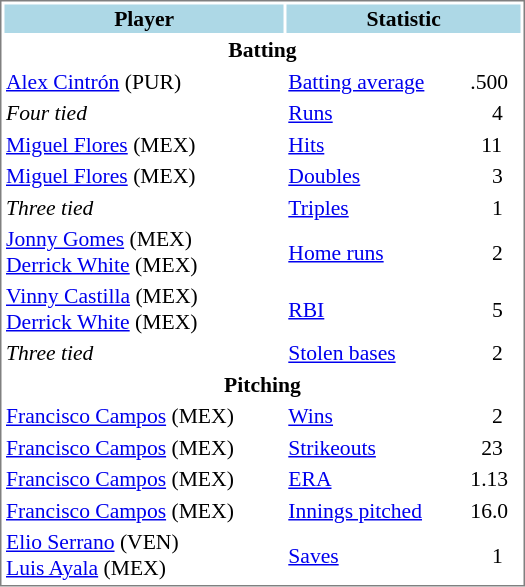<table cellpadding="1" width="350px" style="font-size: 90%; border: 1px solid gray;">
<tr style="background:lightblue;">
<th>Player</th>
<th colspan=2>Statistic</th>
</tr>
<tr>
<th colspan=3>Batting</th>
</tr>
<tr>
<td><a href='#'>Alex Cintrón</a> (PUR)</td>
<td><a href='#'>Batting average</a></td>
<td>  .500</td>
</tr>
<tr>
<td><em>Four tied</em></td>
<td><a href='#'>Runs</a></td>
<td>      4</td>
</tr>
<tr>
<td><a href='#'>Miguel Flores</a> (MEX)</td>
<td><a href='#'>Hits</a></td>
<td>    11</td>
</tr>
<tr>
<td><a href='#'>Miguel Flores</a> (MEX)</td>
<td><a href='#'>Doubles</a></td>
<td>       3</td>
</tr>
<tr>
<td><em>Three tied</em></td>
<td><a href='#'>Triples</a></td>
<td>      1</td>
</tr>
<tr>
<td><a href='#'>Jonny Gomes</a> (MEX)<br><a href='#'>Derrick White</a> (MEX)</td>
<td><a href='#'>Home runs</a></td>
<td>      2</td>
</tr>
<tr>
<td><a href='#'>Vinny Castilla</a> (MEX)<br><a href='#'>Derrick White</a> (MEX)</td>
<td><a href='#'>RBI</a></td>
<td>      5</td>
</tr>
<tr>
<td><em>Three tied</em></td>
<td><a href='#'>Stolen bases</a></td>
<td>      2</td>
</tr>
<tr>
<th colspan=3>Pitching</th>
</tr>
<tr>
<td><a href='#'>Francisco Campos</a> (MEX)</td>
<td><a href='#'>Wins</a></td>
<td>      2</td>
</tr>
<tr>
<td><a href='#'>Francisco Campos</a> (MEX)</td>
<td><a href='#'>Strikeouts</a></td>
<td>    23</td>
</tr>
<tr>
<td><a href='#'>Francisco Campos</a> (MEX)</td>
<td><a href='#'>ERA</a></td>
<td>  1.13</td>
</tr>
<tr>
<td><a href='#'>Francisco Campos</a> (MEX)</td>
<td><a href='#'>Innings pitched</a></td>
<td>  16.0</td>
</tr>
<tr>
<td><a href='#'>Elio Serrano</a> (VEN)<br><a href='#'>Luis Ayala</a> (MEX)</td>
<td><a href='#'>Saves</a></td>
<td>      1</td>
</tr>
</table>
